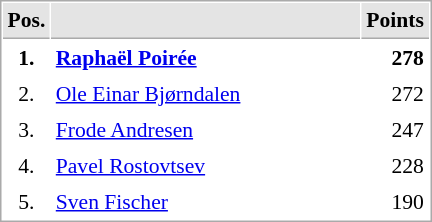<table cellspacing="1" cellpadding="3" style="border:1px solid #AAAAAA;font-size:90%">
<tr bgcolor="#E4E4E4">
<th style="border-bottom:1px solid #AAAAAA" width=10>Pos.</th>
<th style="border-bottom:1px solid #AAAAAA" width=200></th>
<th style="border-bottom:1px solid #AAAAAA" width=20>Points</th>
</tr>
<tr>
<td align="center"><strong>1.</strong></td>
<td> <strong><a href='#'>Raphaël Poirée</a></strong></td>
<td align="right"><strong>278</strong></td>
</tr>
<tr>
<td align="center">2.</td>
<td> <a href='#'>Ole Einar Bjørndalen</a></td>
<td align="right">272</td>
</tr>
<tr>
<td align="center">3.</td>
<td> <a href='#'>Frode Andresen</a></td>
<td align="right">247</td>
</tr>
<tr>
<td align="center">4.</td>
<td> <a href='#'>Pavel Rostovtsev</a></td>
<td align="right">228</td>
</tr>
<tr>
<td align="center">5.</td>
<td> <a href='#'>Sven Fischer</a></td>
<td align="right">190</td>
</tr>
</table>
